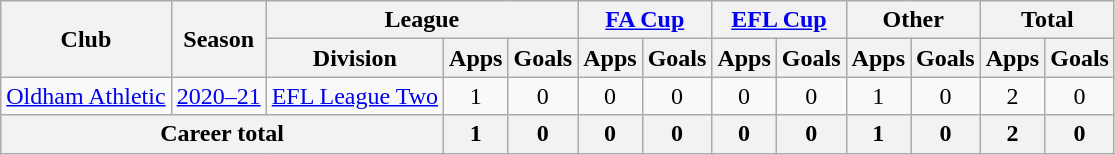<table class="wikitable" style="text-align:center;">
<tr>
<th rowspan="2">Club</th>
<th rowspan="2">Season</th>
<th colspan="3">League</th>
<th colspan="2"><a href='#'>FA Cup</a></th>
<th colspan="2"><a href='#'>EFL Cup</a></th>
<th colspan="2">Other</th>
<th colspan="2">Total</th>
</tr>
<tr>
<th>Division</th>
<th>Apps</th>
<th>Goals</th>
<th>Apps</th>
<th>Goals</th>
<th>Apps</th>
<th>Goals</th>
<th>Apps</th>
<th>Goals</th>
<th>Apps</th>
<th>Goals</th>
</tr>
<tr>
<td><a href='#'>Oldham Athletic</a></td>
<td><a href='#'>2020–21</a></td>
<td><a href='#'>EFL League Two</a></td>
<td>1</td>
<td>0</td>
<td>0</td>
<td>0</td>
<td>0</td>
<td>0</td>
<td>1</td>
<td>0</td>
<td>2</td>
<td>0</td>
</tr>
<tr>
<th colspan="3">Career total</th>
<th>1</th>
<th>0</th>
<th>0</th>
<th>0</th>
<th>0</th>
<th>0</th>
<th>1</th>
<th>0</th>
<th>2</th>
<th>0</th>
</tr>
</table>
